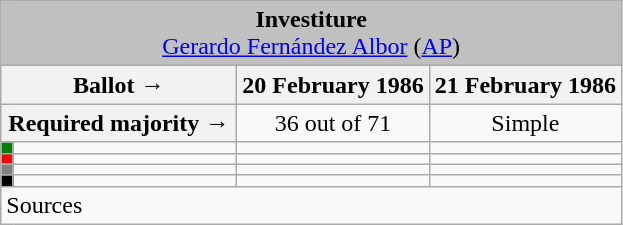<table class="wikitable" style="text-align:center;">
<tr>
<td colspan="4" align="center" bgcolor="#C0C0C0"><strong>Investiture</strong><br><a href='#'>Gerardo Fernández Albor</a> (<a href='#'>AP</a>)</td>
</tr>
<tr>
<th colspan="2" width="150px">Ballot →</th>
<th>20 February 1986</th>
<th>21 February 1986</th>
</tr>
<tr>
<th colspan="2">Required majority →</th>
<td>36 out of 71 </td>
<td>Simple </td>
</tr>
<tr>
<th width="1px" style="background:green;"></th>
<td align="left"></td>
<td></td>
<td></td>
</tr>
<tr>
<th style="color:inherit;background:red;"></th>
<td align="left"></td>
<td></td>
<td></td>
</tr>
<tr>
<th style="color:inherit;background:gray;"></th>
<td align="left"></td>
<td></td>
<td></td>
</tr>
<tr>
<th style="color:inherit;background:black;"></th>
<td align="left"></td>
<td></td>
<td></td>
</tr>
<tr>
<td align="left" colspan="4">Sources</td>
</tr>
</table>
